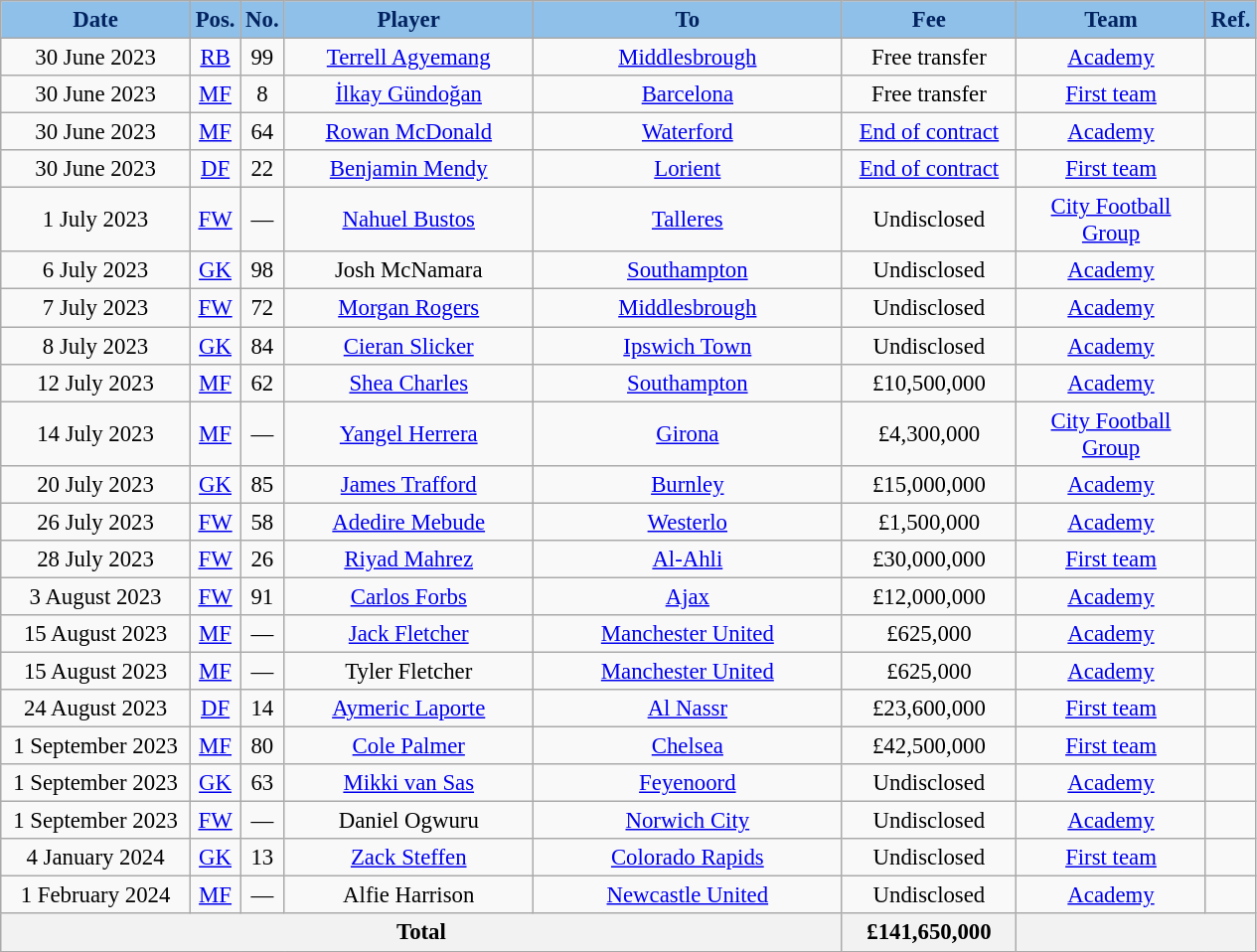<table class="wikitable" style="text-align:center; font-size:95%; ">
<tr>
<th style="background:#8FC0E9; color:#022360; width:120px;">Date</th>
<th style="background:#8FC0E9; color:#022360; width:20px;">Pos.</th>
<th style="background:#8FC0E9; color:#022360; width:20px;">No.</th>
<th style="background:#8FC0E9; color:#022360; width:160px;">Player</th>
<th style="background:#8FC0E9; color:#022360; width:200px;">To</th>
<th style="background:#8FC0E9; color:#022360; width:110px;">Fee</th>
<th style="background:#8FC0E9; color:#022360; width:120px;">Team</th>
<th style="background:#8FC0E9; color:#022360; width:25px;">Ref.</th>
</tr>
<tr>
<td>30 June 2023</td>
<td><a href='#'>RB</a></td>
<td>99</td>
<td> <a href='#'>Terrell Agyemang</a></td>
<td><a href='#'>Middlesbrough</a></td>
<td>Free transfer</td>
<td><a href='#'>Academy</a></td>
<td></td>
</tr>
<tr>
<td>30 June 2023</td>
<td><a href='#'>MF</a></td>
<td>8</td>
<td> <a href='#'>İlkay Gündoğan</a></td>
<td> <a href='#'>Barcelona</a></td>
<td>Free transfer</td>
<td><a href='#'>First team</a></td>
<td></td>
</tr>
<tr>
<td>30 June 2023</td>
<td><a href='#'>MF</a></td>
<td>64</td>
<td> <a href='#'>Rowan McDonald</a></td>
<td> <a href='#'>Waterford</a></td>
<td><a href='#'>End of contract</a></td>
<td><a href='#'>Academy</a></td>
<td></td>
</tr>
<tr>
<td>30 June 2023</td>
<td><a href='#'>DF</a></td>
<td>22</td>
<td> <a href='#'>Benjamin Mendy</a></td>
<td> <a href='#'>Lorient</a></td>
<td><a href='#'>End of contract</a></td>
<td><a href='#'>First team</a></td>
<td></td>
</tr>
<tr>
<td>1 July 2023</td>
<td><a href='#'>FW</a></td>
<td>—</td>
<td> <a href='#'>Nahuel Bustos</a></td>
<td> <a href='#'>Talleres</a></td>
<td>Undisclosed</td>
<td><a href='#'>City Football Group</a></td>
<td></td>
</tr>
<tr>
<td>6 July 2023</td>
<td><a href='#'>GK</a></td>
<td>98</td>
<td> Josh McNamara</td>
<td><a href='#'>Southampton</a></td>
<td>Undisclosed</td>
<td><a href='#'>Academy</a></td>
<td></td>
</tr>
<tr>
<td>7 July 2023</td>
<td><a href='#'>FW</a></td>
<td>72</td>
<td> <a href='#'>Morgan Rogers</a></td>
<td><a href='#'>Middlesbrough</a></td>
<td>Undisclosed</td>
<td><a href='#'>Academy</a></td>
<td></td>
</tr>
<tr>
<td>8 July 2023</td>
<td><a href='#'>GK</a></td>
<td>84</td>
<td> <a href='#'>Cieran Slicker</a></td>
<td><a href='#'>Ipswich Town</a></td>
<td>Undisclosed</td>
<td><a href='#'>Academy</a></td>
<td></td>
</tr>
<tr>
<td>12 July 2023</td>
<td><a href='#'>MF</a></td>
<td>62</td>
<td> <a href='#'>Shea Charles</a></td>
<td><a href='#'>Southampton</a></td>
<td>£10,500,000</td>
<td><a href='#'>Academy</a></td>
<td></td>
</tr>
<tr>
<td>14 July 2023</td>
<td><a href='#'>MF</a></td>
<td>—</td>
<td> <a href='#'>Yangel Herrera</a></td>
<td> <a href='#'>Girona</a></td>
<td>£4,300,000</td>
<td><a href='#'>City Football Group</a></td>
<td></td>
</tr>
<tr>
<td>20 July 2023</td>
<td><a href='#'>GK</a></td>
<td>85</td>
<td> <a href='#'>James Trafford</a></td>
<td><a href='#'>Burnley</a></td>
<td>£15,000,000</td>
<td><a href='#'>Academy</a></td>
<td></td>
</tr>
<tr>
<td>26 July 2023</td>
<td><a href='#'>FW</a></td>
<td>58</td>
<td> <a href='#'>Adedire Mebude</a></td>
<td> <a href='#'>Westerlo</a></td>
<td>£1,500,000</td>
<td><a href='#'>Academy</a></td>
<td></td>
</tr>
<tr>
<td>28 July 2023</td>
<td><a href='#'>FW</a></td>
<td>26</td>
<td> <a href='#'>Riyad Mahrez</a></td>
<td> <a href='#'>Al-Ahli</a></td>
<td>£30,000,000</td>
<td><a href='#'>First team</a></td>
<td></td>
</tr>
<tr>
<td>3 August 2023</td>
<td><a href='#'>FW</a></td>
<td>91</td>
<td> <a href='#'>Carlos Forbs</a></td>
<td> <a href='#'>Ajax</a></td>
<td>£12,000,000</td>
<td><a href='#'>Academy</a></td>
<td></td>
</tr>
<tr>
<td>15 August 2023</td>
<td><a href='#'>MF</a></td>
<td>—</td>
<td> <a href='#'>Jack Fletcher</a></td>
<td><a href='#'>Manchester United</a></td>
<td>£625,000</td>
<td><a href='#'>Academy</a></td>
<td></td>
</tr>
<tr>
<td>15 August 2023</td>
<td><a href='#'>MF</a></td>
<td>—</td>
<td> Tyler Fletcher</td>
<td><a href='#'>Manchester United</a></td>
<td>£625,000</td>
<td><a href='#'>Academy</a></td>
<td></td>
</tr>
<tr>
<td>24 August 2023</td>
<td><a href='#'>DF</a></td>
<td>14</td>
<td> <a href='#'>Aymeric Laporte</a></td>
<td> <a href='#'>Al Nassr</a></td>
<td>£23,600,000</td>
<td><a href='#'>First team</a></td>
<td></td>
</tr>
<tr>
<td>1 September 2023</td>
<td><a href='#'>MF</a></td>
<td>80</td>
<td> <a href='#'>Cole Palmer</a></td>
<td><a href='#'>Chelsea</a></td>
<td>£42,500,000</td>
<td><a href='#'>First team</a></td>
<td></td>
</tr>
<tr>
<td>1 September 2023</td>
<td><a href='#'>GK</a></td>
<td>63</td>
<td> <a href='#'>Mikki van Sas</a></td>
<td> <a href='#'>Feyenoord</a></td>
<td>Undisclosed</td>
<td><a href='#'>Academy</a></td>
<td></td>
</tr>
<tr>
<td>1 September 2023</td>
<td><a href='#'>FW</a></td>
<td>—</td>
<td> Daniel Ogwuru</td>
<td><a href='#'>Norwich City</a></td>
<td>Undisclosed</td>
<td><a href='#'>Academy</a></td>
<td></td>
</tr>
<tr>
<td>4 January 2024</td>
<td><a href='#'>GK</a></td>
<td>13</td>
<td> <a href='#'>Zack Steffen</a></td>
<td> <a href='#'>Colorado Rapids</a></td>
<td>Undisclosed</td>
<td><a href='#'>First team</a></td>
<td></td>
</tr>
<tr>
<td>1 February 2024</td>
<td><a href='#'>MF</a></td>
<td>—</td>
<td> Alfie Harrison</td>
<td><a href='#'>Newcastle United</a></td>
<td>Undisclosed</td>
<td><a href='#'>Academy</a></td>
<td></td>
</tr>
<tr>
<th colspan="5">Total</th>
<th colspan="1">£141,650,000</th>
<th colspan="2"></th>
</tr>
<tr>
</tr>
</table>
